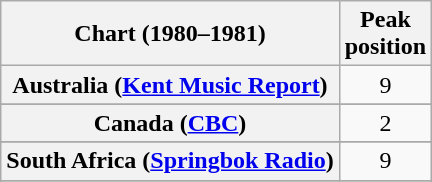<table class="wikitable plainrowheaders sortable" style="text-align:center">
<tr>
<th scope="col">Chart (1980–1981)</th>
<th scope="col">Peak<br>position</th>
</tr>
<tr>
<th scope="row">Australia (<a href='#'>Kent Music Report</a>)</th>
<td>9</td>
</tr>
<tr>
</tr>
<tr>
</tr>
<tr>
<th scope="row">Canada (<a href='#'>CBC</a>)</th>
<td>2</td>
</tr>
<tr>
</tr>
<tr>
</tr>
<tr>
</tr>
<tr>
</tr>
<tr>
<th scope="row">South Africa (<a href='#'>Springbok Radio</a>)</th>
<td>9</td>
</tr>
<tr>
</tr>
<tr>
</tr>
<tr>
</tr>
<tr>
</tr>
<tr>
</tr>
<tr>
</tr>
</table>
